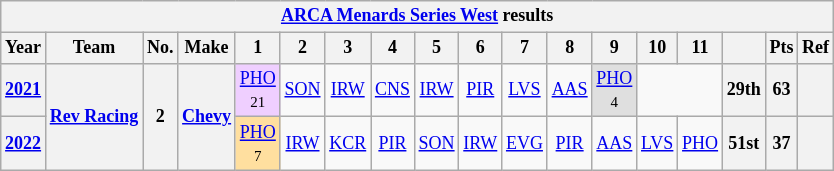<table class="wikitable" style="text-align:center; font-size:75%">
<tr>
<th colspan=18><a href='#'>ARCA Menards Series West</a> results</th>
</tr>
<tr>
<th>Year</th>
<th>Team</th>
<th>No.</th>
<th>Make</th>
<th>1</th>
<th>2</th>
<th>3</th>
<th>4</th>
<th>5</th>
<th>6</th>
<th>7</th>
<th>8</th>
<th>9</th>
<th>10</th>
<th>11</th>
<th></th>
<th>Pts</th>
<th>Ref</th>
</tr>
<tr>
<th><a href='#'>2021</a></th>
<th rowspan=2><a href='#'>Rev Racing</a></th>
<th rowspan=2>2</th>
<th rowspan=2><a href='#'>Chevy</a></th>
<td style="background:#EFCFFF;"><a href='#'>PHO</a><br><small>21</small></td>
<td><a href='#'>SON</a></td>
<td><a href='#'>IRW</a></td>
<td><a href='#'>CNS</a></td>
<td><a href='#'>IRW</a></td>
<td><a href='#'>PIR</a></td>
<td><a href='#'>LVS</a></td>
<td><a href='#'>AAS</a></td>
<td style="background:#DFDFDF;"><a href='#'>PHO</a><br><small>4</small></td>
<td colspan=2></td>
<th>29th</th>
<th>63</th>
<th></th>
</tr>
<tr>
<th><a href='#'>2022</a></th>
<td style="background:#FFDF9F;"><a href='#'>PHO</a><br><small>7</small></td>
<td><a href='#'>IRW</a></td>
<td><a href='#'>KCR</a></td>
<td><a href='#'>PIR</a></td>
<td><a href='#'>SON</a></td>
<td><a href='#'>IRW</a></td>
<td><a href='#'>EVG</a></td>
<td><a href='#'>PIR</a></td>
<td><a href='#'>AAS</a></td>
<td><a href='#'>LVS</a></td>
<td><a href='#'>PHO</a></td>
<th>51st</th>
<th>37</th>
<th></th>
</tr>
</table>
